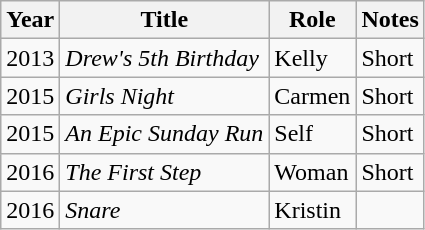<table class="wikitable">
<tr>
<th>Year</th>
<th>Title</th>
<th>Role</th>
<th>Notes</th>
</tr>
<tr>
<td>2013</td>
<td><em>Drew's 5th Birthday</em></td>
<td>Kelly</td>
<td>Short</td>
</tr>
<tr>
<td>2015</td>
<td><em>Girls Night</em></td>
<td>Carmen</td>
<td>Short</td>
</tr>
<tr>
<td>2015</td>
<td><em>An Epic Sunday Run</em></td>
<td>Self</td>
<td>Short</td>
</tr>
<tr>
<td>2016</td>
<td><em>The First Step</em></td>
<td>Woman</td>
<td>Short</td>
</tr>
<tr>
<td>2016</td>
<td><em>Snare</em></td>
<td>Kristin</td>
<td></td>
</tr>
</table>
